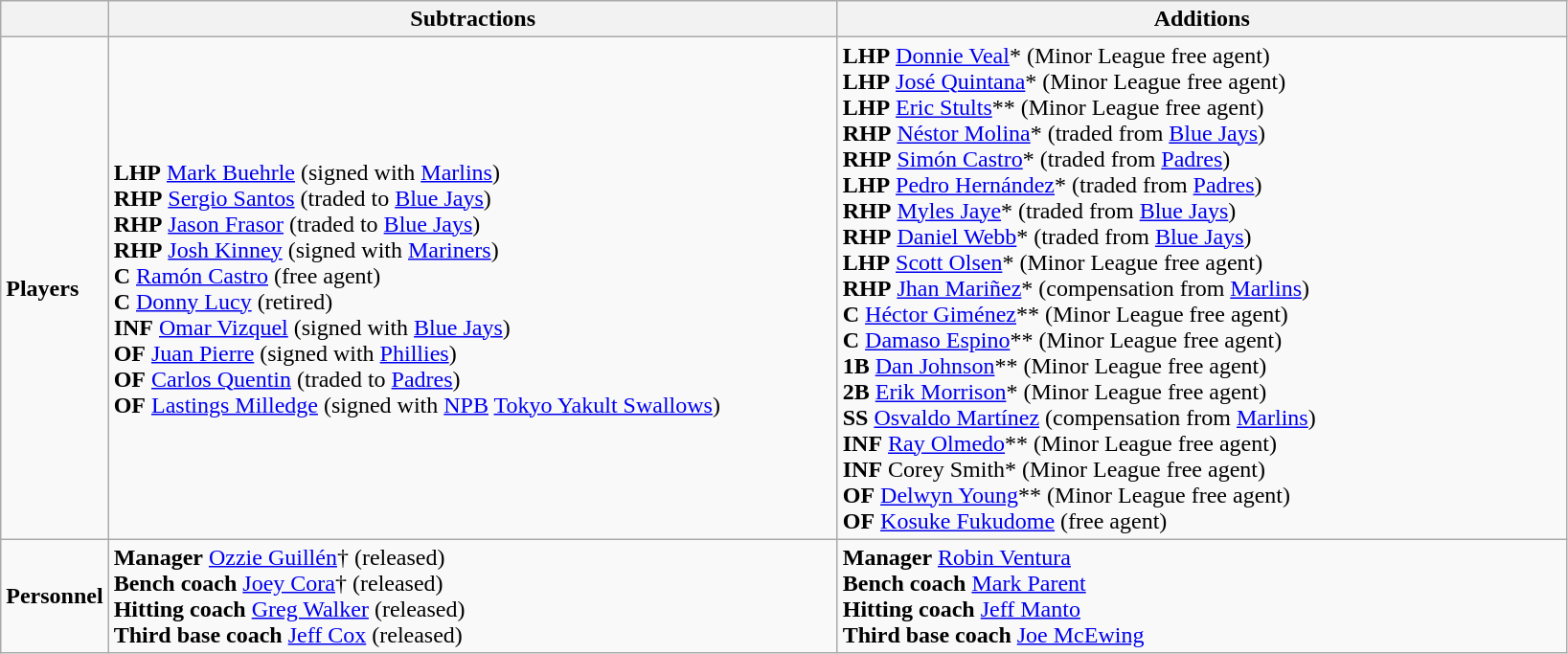<table class="wikitable">
<tr>
<th scope="col" style="width"400px;"></th>
<th scope="col" style="width:500px;">Subtractions</th>
<th scope="col" style="width:500px;">Additions</th>
</tr>
<tr>
<td><strong>Players</strong></td>
<td style="text-align: top;"><strong>LHP</strong> <a href='#'>Mark Buehrle</a> (signed with <a href='#'>Marlins</a>) <br> <strong>RHP</strong> <a href='#'>Sergio Santos</a> (traded to <a href='#'>Blue Jays</a>) <br> <strong>RHP</strong> <a href='#'>Jason Frasor</a> (traded to <a href='#'>Blue Jays</a>) <br> <strong>RHP</strong> <a href='#'>Josh Kinney</a> (signed with <a href='#'>Mariners</a>) <br> <strong>C</strong> <a href='#'>Ramón Castro</a> (free agent) <br> <strong>C</strong> <a href='#'>Donny Lucy</a> (retired) <br><strong>INF</strong> <a href='#'>Omar Vizquel</a> (signed with <a href='#'>Blue Jays</a>) <br> <strong>OF</strong> <a href='#'>Juan Pierre</a> (signed with <a href='#'>Phillies</a>) <br> <strong>OF</strong> <a href='#'>Carlos Quentin</a> (traded to <a href='#'>Padres</a>) <br> <strong>OF</strong> <a href='#'>Lastings Milledge</a> (signed with <a href='#'>NPB</a> <a href='#'>Tokyo Yakult Swallows</a>)</td>
<td style="text-align: top;"><strong>LHP</strong> <a href='#'>Donnie Veal</a>* (Minor League free agent) <br> <strong>LHP</strong> <a href='#'>José Quintana</a>* (Minor League free agent) <br> <strong>LHP</strong> <a href='#'>Eric Stults</a>** (Minor League free agent) <br> <strong>RHP</strong> <a href='#'>Néstor Molina</a>* (traded from <a href='#'>Blue Jays</a>) <br> <strong>RHP</strong> <a href='#'>Simón Castro</a>* (traded from <a href='#'>Padres</a>) <br> <strong>LHP</strong> <a href='#'>Pedro Hernández</a>* (traded from <a href='#'>Padres</a>) <br> <strong>RHP</strong> <a href='#'>Myles Jaye</a>* (traded from <a href='#'>Blue Jays</a>) <br> <strong>RHP</strong> <a href='#'>Daniel Webb</a>* (traded from <a href='#'>Blue Jays</a>) <br> <strong>LHP</strong> <a href='#'>Scott Olsen</a>* (Minor League free agent) <br> <strong>RHP</strong> <a href='#'>Jhan Mariñez</a>* (compensation from <a href='#'>Marlins</a>) <br> <strong>C</strong> <a href='#'>Héctor Giménez</a>** (Minor League free agent) <br> <strong>C</strong> <a href='#'>Damaso Espino</a>** (Minor League free agent) <br> <strong>1B</strong> <a href='#'>Dan Johnson</a>** (Minor League free agent) <br> <strong>2B</strong> <a href='#'>Erik Morrison</a>* (Minor League free agent) <br> <strong>SS</strong> <a href='#'>Osvaldo Martínez</a> (compensation from <a href='#'>Marlins</a>) <br> <strong>INF</strong> <a href='#'>Ray Olmedo</a>** (Minor League free agent) <br> <strong>INF</strong> Corey Smith* (Minor League free agent) <br> <strong>OF</strong> <a href='#'>Delwyn Young</a>** (Minor League free agent) <br> <strong>OF</strong> <a href='#'>Kosuke Fukudome</a> (free agent)</td>
</tr>
<tr>
<td><strong>Personnel</strong></td>
<td style="text-align: top;"><strong>Manager</strong> <a href='#'>Ozzie Guillén</a>† (released) <br> <strong>Bench coach</strong> <a href='#'>Joey Cora</a>† (released) <br> <strong>Hitting coach</strong> <a href='#'>Greg Walker</a> (released) <br> <strong>Third base coach</strong> <a href='#'>Jeff Cox</a> (released)</td>
<td style="text-align: top;"><strong>Manager</strong> <a href='#'>Robin Ventura</a> <br> <strong>Bench coach</strong> <a href='#'>Mark Parent</a> <br> <strong>Hitting coach</strong> <a href='#'>Jeff Manto</a> <br> <strong>Third base coach</strong> <a href='#'>Joe McEwing</a></td>
</tr>
</table>
